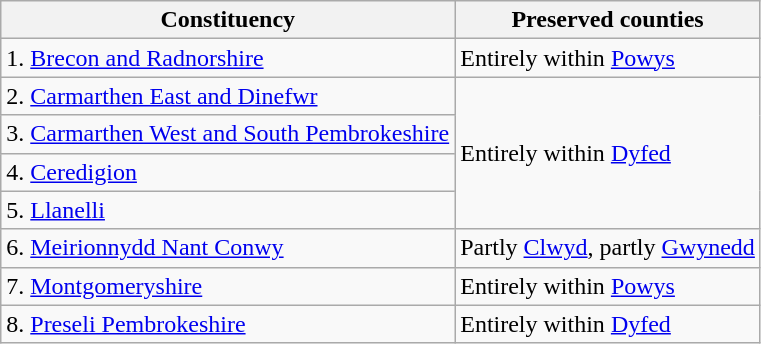<table class="wikitable">
<tr>
<th>Constituency</th>
<th>Preserved counties</th>
</tr>
<tr>
<td>1. <a href='#'>Brecon and Radnorshire</a></td>
<td>Entirely within <a href='#'>Powys</a></td>
</tr>
<tr>
<td>2. <a href='#'>Carmarthen East and Dinefwr</a></td>
<td rowspan="4">Entirely within <a href='#'>Dyfed</a></td>
</tr>
<tr>
<td>3. <a href='#'>Carmarthen West and South Pembrokeshire</a></td>
</tr>
<tr>
<td>4. <a href='#'>Ceredigion</a></td>
</tr>
<tr>
<td>5. <a href='#'>Llanelli</a></td>
</tr>
<tr>
<td>6. <a href='#'>Meirionnydd Nant Conwy</a></td>
<td>Partly <a href='#'>Clwyd</a>, partly <a href='#'>Gwynedd</a></td>
</tr>
<tr>
<td>7. <a href='#'>Montgomeryshire</a></td>
<td>Entirely within <a href='#'>Powys</a></td>
</tr>
<tr>
<td>8. <a href='#'>Preseli Pembrokeshire</a></td>
<td>Entirely within <a href='#'>Dyfed</a></td>
</tr>
</table>
